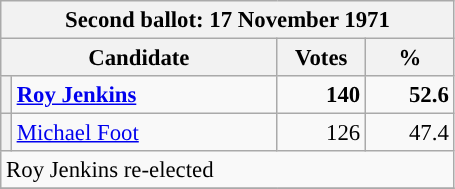<table class="wikitable" style="font-size:95%;">
<tr>
<th colspan="4">Second ballot: 17 November 1971</th>
</tr>
<tr>
<th colspan="2" style="width: 170px">Candidate</th>
<th style="width: 52px">Votes</th>
<th style="width: 52px">%</th>
</tr>
<tr>
<th style="background-color: "></th>
<td style="width: 170px"><strong><a href='#'>Roy Jenkins</a></strong></td>
<td align="right"><strong>140</strong></td>
<td align="right"><strong>52.6</strong></td>
</tr>
<tr>
<th style="background-color: "></th>
<td style="width: 170px"><a href='#'>Michael Foot</a></td>
<td align="right">126</td>
<td align="right">47.4</td>
</tr>
<tr>
<td colspan="4">Roy Jenkins re-elected</td>
</tr>
<tr>
</tr>
</table>
